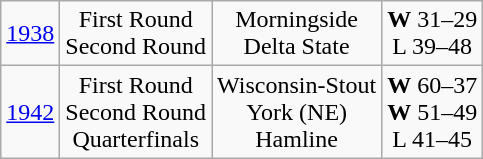<table class="wikitable">
<tr align="center">
<td><a href='#'>1938</a></td>
<td>First Round<br>Second Round</td>
<td>Morningside<br>Delta State</td>
<td><strong>W</strong> 31–29<br>L 39–48</td>
</tr>
<tr align="center">
<td><a href='#'>1942</a></td>
<td>First Round<br>Second Round<br>Quarterfinals</td>
<td>Wisconsin-Stout<br>York (NE)<br>Hamline</td>
<td><strong>W</strong> 60–37<br><strong>W</strong> 51–49<br>L 41–45</td>
</tr>
</table>
